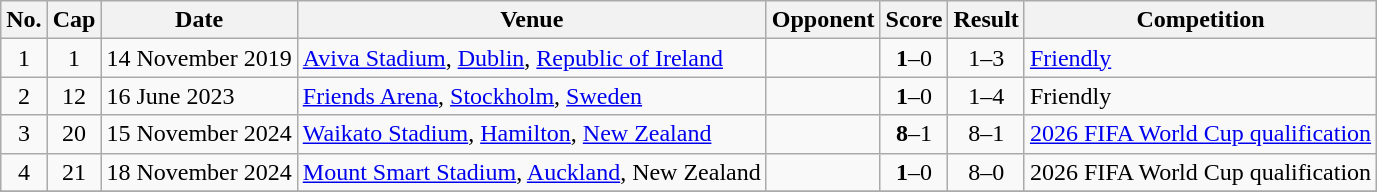<table class="wikitable">
<tr>
<th>No.</th>
<th>Cap</th>
<th>Date</th>
<th>Venue</th>
<th>Opponent</th>
<th>Score</th>
<th>Result</th>
<th>Competition</th>
</tr>
<tr>
<td align=center>1</td>
<td align=center>1</td>
<td>14 November 2019</td>
<td><a href='#'>Aviva Stadium</a>, <a href='#'>Dublin</a>, <a href='#'>Republic of Ireland</a></td>
<td></td>
<td align=center><strong>1</strong>–0</td>
<td align=center>1–3</td>
<td><a href='#'>Friendly</a></td>
</tr>
<tr>
<td align=center>2</td>
<td align=center>12</td>
<td>16 June 2023</td>
<td><a href='#'>Friends Arena</a>, <a href='#'>Stockholm</a>, <a href='#'>Sweden</a></td>
<td></td>
<td align=center><strong>1</strong>–0</td>
<td align=center>1–4</td>
<td>Friendly</td>
</tr>
<tr>
<td align=center>3</td>
<td align=center>20</td>
<td>15 November 2024</td>
<td><a href='#'>Waikato Stadium</a>, <a href='#'>Hamilton</a>, <a href='#'>New Zealand</a></td>
<td></td>
<td align=center><strong>8</strong>–1</td>
<td align=center>8–1</td>
<td><a href='#'>2026 FIFA World Cup qualification</a></td>
</tr>
<tr>
<td align=center>4</td>
<td align=center>21</td>
<td>18 November 2024</td>
<td><a href='#'>Mount Smart Stadium</a>, <a href='#'>Auckland</a>, New Zealand</td>
<td></td>
<td align=center><strong>1</strong>–0</td>
<td align=center>8–0</td>
<td>2026 FIFA World Cup qualification</td>
</tr>
<tr>
</tr>
</table>
